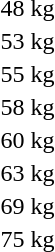<table>
<tr>
<td rowspan=2>48 kg<br></td>
<td rowspan=2></td>
<td rowspan=2></td>
<td></td>
</tr>
<tr>
<td></td>
</tr>
<tr>
<td rowspan=2>53 kg<br></td>
<td rowspan=2></td>
<td rowspan=2></td>
<td></td>
</tr>
<tr>
<td></td>
</tr>
<tr>
<td rowspan=2>55 kg<br></td>
<td rowspan=2></td>
<td rowspan=2></td>
<td></td>
</tr>
<tr>
<td></td>
</tr>
<tr>
<td rowspan=2>58 kg<br></td>
<td rowspan=2></td>
<td rowspan=2></td>
<td></td>
</tr>
<tr>
<td></td>
</tr>
<tr>
<td rowspan=2>60 kg<br></td>
<td rowspan=2></td>
<td rowspan=2></td>
<td></td>
</tr>
<tr>
<td></td>
</tr>
<tr>
<td rowspan=2>63 kg<br></td>
<td rowspan=2></td>
<td rowspan=2></td>
<td></td>
</tr>
<tr>
<td></td>
</tr>
<tr>
<td rowspan=2>69 kg<br></td>
<td rowspan=2></td>
<td rowspan=2></td>
<td></td>
</tr>
<tr>
<td></td>
</tr>
<tr>
<td rowspan=2>75 kg<br></td>
<td rowspan=2></td>
<td rowspan=2></td>
<td></td>
</tr>
<tr>
<td></td>
</tr>
</table>
